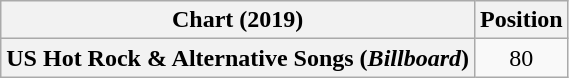<table class="wikitable plainrowheaders" style="text-align:center">
<tr>
<th scope="col">Chart (2019)</th>
<th scope="col">Position</th>
</tr>
<tr>
<th scope="row">US Hot Rock & Alternative Songs (<em>Billboard</em>)</th>
<td>80</td>
</tr>
</table>
